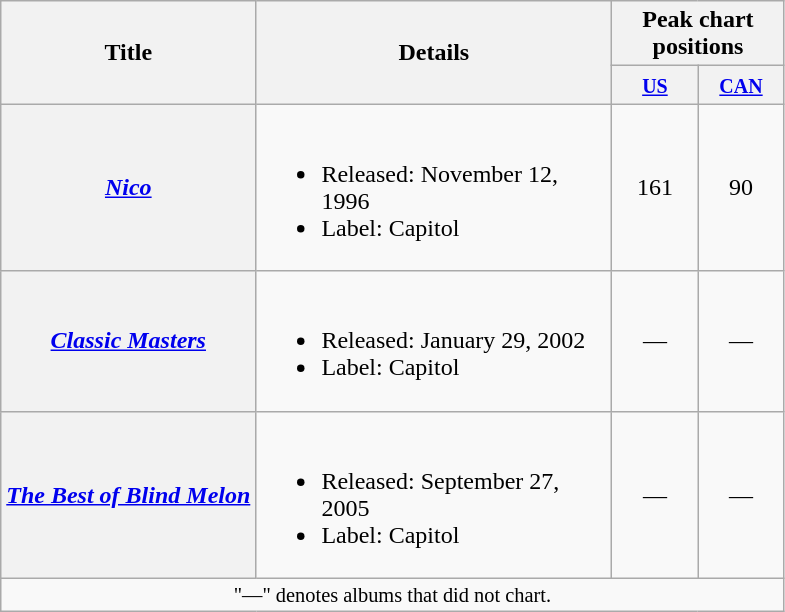<table class="wikitable plainrowheaders">
<tr>
<th rowspan="2">Title</th>
<th rowspan="2" width="230">Details</th>
<th colspan="2">Peak chart positions</th>
</tr>
<tr>
<th width="50"><small><a href='#'>US</a></small><br></th>
<th width="50"><small><a href='#'>CAN</a></small><br></th>
</tr>
<tr>
<th scope="row"><em><a href='#'>Nico</a></em></th>
<td><br><ul><li>Released: November 12, 1996</li><li>Label: Capitol</li></ul></td>
<td align="center">161</td>
<td align="center">90</td>
</tr>
<tr>
<th scope="row"><em><a href='#'>Classic Masters</a></em></th>
<td><br><ul><li>Released: January 29, 2002</li><li>Label: Capitol</li></ul></td>
<td align="center">—</td>
<td align="center">—</td>
</tr>
<tr>
<th scope="row"><em><a href='#'>The Best of Blind Melon</a></em></th>
<td><br><ul><li>Released: September 27, 2005</li><li>Label: Capitol</li></ul></td>
<td align="center">—</td>
<td align="center">—</td>
</tr>
<tr>
<td align="center" colspan="14" style="font-size: 85%">"—" denotes albums that did not chart.</td>
</tr>
</table>
